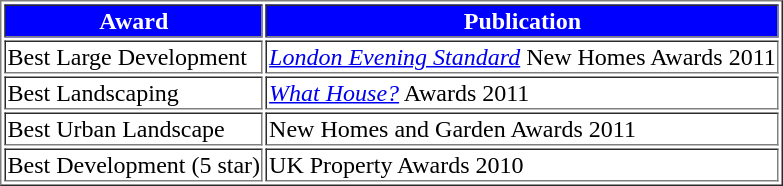<table border=yes>
<tr style="background: blue; color: white">
<th>Award</th>
<th>Publication</th>
</tr>
<tr>
<td>Best Large Development</td>
<td><em><a href='#'>London Evening Standard</a></em> New Homes Awards 2011</td>
</tr>
<tr>
<td>Best Landscaping</td>
<td><em><a href='#'>What House?</a></em> Awards 2011</td>
</tr>
<tr>
<td>Best Urban Landscape</td>
<td>New Homes and Garden Awards 2011</td>
</tr>
<tr>
<td>Best Development (5 star)</td>
<td>UK Property Awards 2010</td>
</tr>
</table>
